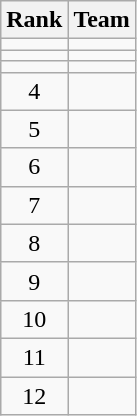<table class="wikitable">
<tr>
<th>Rank</th>
<th>Team</th>
</tr>
<tr>
<td align=center></td>
<td></td>
</tr>
<tr>
<td align=center></td>
<td></td>
</tr>
<tr>
<td align=center></td>
<td></td>
</tr>
<tr>
<td align=center>4</td>
<td></td>
</tr>
<tr>
<td align=center>5</td>
<td></td>
</tr>
<tr>
<td align=center>6</td>
<td></td>
</tr>
<tr>
<td align=center>7</td>
<td></td>
</tr>
<tr>
<td align=center>8</td>
<td></td>
</tr>
<tr>
<td align=center>9</td>
<td></td>
</tr>
<tr>
<td align=center>10</td>
<td></td>
</tr>
<tr>
<td align=center>11</td>
<td></td>
</tr>
<tr>
<td align=center>12</td>
<td></td>
</tr>
</table>
